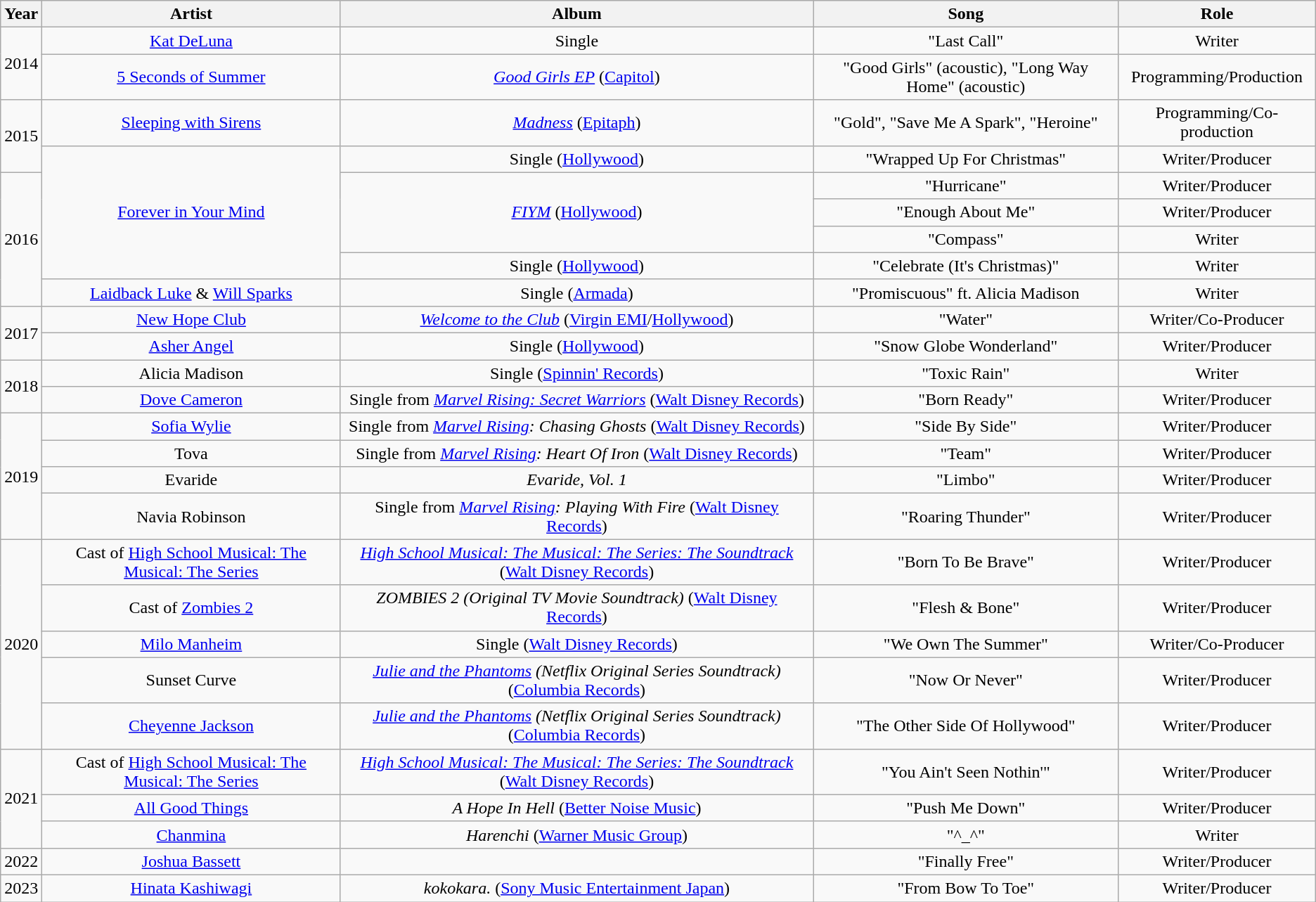<table class="wikitable sortable" style="text-align:center;">
<tr>
<th>Year</th>
<th>Artist</th>
<th>Album</th>
<th>Song</th>
<th>Role</th>
</tr>
<tr>
<td rowspan="2">2014</td>
<td><a href='#'>Kat DeLuna</a></td>
<td>Single</td>
<td>"Last Call"</td>
<td>Writer</td>
</tr>
<tr>
<td><a href='#'>5 Seconds of Summer</a></td>
<td><em><a href='#'>Good Girls EP</a></em> (<a href='#'>Capitol</a>)</td>
<td>"Good Girls" (acoustic), "Long Way Home" (acoustic)</td>
<td>Programming/Production</td>
</tr>
<tr>
<td rowspan="2">2015</td>
<td><a href='#'>Sleeping with Sirens</a></td>
<td><em><a href='#'>Madness</a></em> (<a href='#'>Epitaph</a>)</td>
<td>"Gold", "Save Me A Spark", "Heroine"</td>
<td>Programming/Co-production</td>
</tr>
<tr>
<td rowspan="5"><a href='#'>Forever in Your Mind</a></td>
<td>Single (<a href='#'>Hollywood</a>)</td>
<td>"Wrapped Up For Christmas"</td>
<td>Writer/Producer</td>
</tr>
<tr>
<td rowspan="5">2016</td>
<td rowspan="3"><em><a href='#'>FIYM</a></em> (<a href='#'>Hollywood</a>)</td>
<td>"Hurricane"</td>
<td>Writer/Producer</td>
</tr>
<tr>
<td>"Enough About Me"</td>
<td>Writer/Producer</td>
</tr>
<tr>
<td>"Compass"</td>
<td>Writer</td>
</tr>
<tr>
<td>Single (<a href='#'>Hollywood</a>)</td>
<td>"Celebrate (It's Christmas)"</td>
<td>Writer</td>
</tr>
<tr>
<td><a href='#'>Laidback Luke</a> & <a href='#'>Will Sparks</a></td>
<td>Single (<a href='#'>Armada</a>)</td>
<td>"Promiscuous" ft. Alicia Madison</td>
<td>Writer</td>
</tr>
<tr>
<td rowspan="2">2017</td>
<td><a href='#'>New Hope Club</a></td>
<td><em><a href='#'>Welcome to the Club</a></em> (<a href='#'>Virgin EMI</a>/<a href='#'>Hollywood</a>)</td>
<td>"Water"</td>
<td>Writer/Co-Producer</td>
</tr>
<tr>
<td><a href='#'>Asher Angel</a></td>
<td>Single (<a href='#'>Hollywood</a>)</td>
<td>"Snow Globe Wonderland"</td>
<td>Writer/Producer</td>
</tr>
<tr>
<td rowspan="2">2018</td>
<td>Alicia Madison</td>
<td>Single (<a href='#'>Spinnin' Records</a>)</td>
<td>"Toxic Rain"</td>
<td>Writer</td>
</tr>
<tr>
<td><a href='#'>Dove Cameron</a></td>
<td>Single from <em><a href='#'>Marvel Rising: Secret Warriors</a></em> (<a href='#'>Walt Disney Records</a>)</td>
<td>"Born Ready"</td>
<td>Writer/Producer</td>
</tr>
<tr>
<td rowspan="4">2019</td>
<td><a href='#'>Sofia Wylie</a></td>
<td>Single from <em><a href='#'>Marvel Rising</a>: Chasing Ghosts</em> (<a href='#'>Walt Disney Records</a>)</td>
<td>"Side By Side"</td>
<td>Writer/Producer</td>
</tr>
<tr>
<td>Tova</td>
<td>Single from <em><a href='#'>Marvel Rising</a>: Heart Of Iron</em> (<a href='#'>Walt Disney Records</a>)</td>
<td>"Team"</td>
<td>Writer/Producer</td>
</tr>
<tr>
<td>Evaride</td>
<td><em>Evaride, Vol. 1</em></td>
<td>"Limbo"</td>
<td>Writer/Producer</td>
</tr>
<tr>
<td>Navia Robinson</td>
<td>Single from <em><a href='#'>Marvel Rising</a>: Playing With Fire</em> (<a href='#'>Walt Disney Records</a>)</td>
<td>"Roaring Thunder"</td>
<td>Writer/Producer</td>
</tr>
<tr>
<td rowspan="5">2020</td>
<td>Cast of <a href='#'>High School Musical: The Musical: The Series</a></td>
<td><em><a href='#'>High School Musical: The Musical: The Series: The Soundtrack</a></em> (<a href='#'>Walt Disney Records</a>)</td>
<td>"Born To Be Brave"</td>
<td>Writer/Producer</td>
</tr>
<tr>
<td>Cast of <a href='#'>Zombies 2</a></td>
<td><em>ZOMBIES 2 (Original TV Movie Soundtrack)</em> (<a href='#'>Walt Disney Records</a>)</td>
<td>"Flesh & Bone"</td>
<td>Writer/Producer</td>
</tr>
<tr>
<td><a href='#'>Milo Manheim</a></td>
<td>Single (<a href='#'>Walt Disney Records</a>)</td>
<td>"We Own The Summer"</td>
<td>Writer/Co-Producer</td>
</tr>
<tr>
<td>Sunset Curve</td>
<td><em><a href='#'>Julie and the Phantoms</a> (Netflix Original Series Soundtrack)</em> (<a href='#'>Columbia Records</a>)</td>
<td>"Now Or Never"</td>
<td>Writer/Producer</td>
</tr>
<tr>
<td><a href='#'>Cheyenne Jackson</a></td>
<td><em><a href='#'>Julie and the Phantoms</a> (Netflix Original Series Soundtrack)</em> (<a href='#'>Columbia Records</a>)</td>
<td>"The Other Side Of Hollywood"</td>
<td>Writer/Producer</td>
</tr>
<tr>
<td rowspan="3">2021</td>
<td>Cast of <a href='#'>High School Musical: The Musical: The Series</a></td>
<td><em><a href='#'>High School Musical: The Musical: The Series: The Soundtrack</a></em> (<a href='#'>Walt Disney Records</a>)</td>
<td>"You Ain't Seen Nothin'"</td>
<td>Writer/Producer</td>
</tr>
<tr>
<td><a href='#'>All Good Things</a></td>
<td><em>A Hope In Hell</em> (<a href='#'>Better Noise Music</a>)</td>
<td>"Push Me Down"</td>
<td>Writer/Producer</td>
</tr>
<tr>
<td><a href='#'>Chanmina</a></td>
<td><em>Harenchi</em> (<a href='#'>Warner Music Group</a>)</td>
<td>"^_^"</td>
<td>Writer</td>
</tr>
<tr>
<td rowspan="1">2022</td>
<td><a href='#'>Joshua Bassett</a></td>
<td></td>
<td>"Finally Free"</td>
<td>Writer/Producer</td>
</tr>
<tr>
<td>2023</td>
<td><a href='#'>Hinata Kashiwagi</a></td>
<td><em>kokokara.</em> (<a href='#'>Sony Music Entertainment Japan</a>)</td>
<td>"From Bow To Toe"</td>
<td>Writer/Producer</td>
</tr>
</table>
